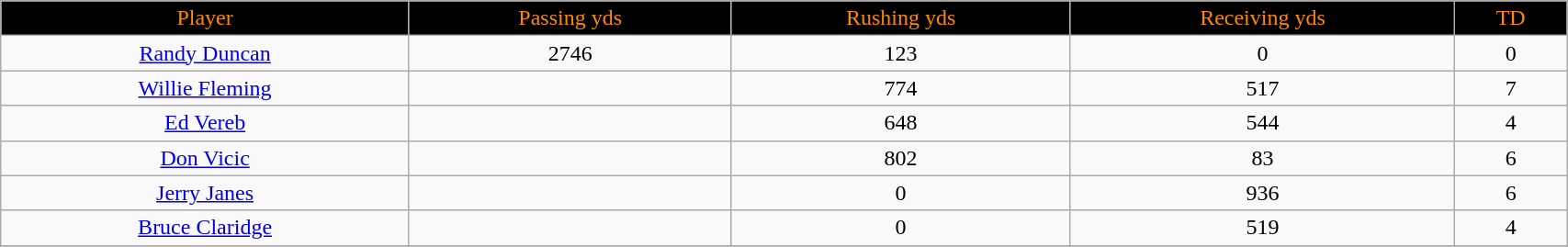<table class="wikitable" width="90%">
<tr align="center"  ! style="background:black;color:#FF8800;">
<td>Player</td>
<td>Passing yds</td>
<td>Rushing yds</td>
<td>Receiving yds</td>
<td>TD</td>
</tr>
<tr align="center" bgcolor="">
<td><a href='#'>Randy Duncan</a></td>
<td>2746</td>
<td>123</td>
<td>0</td>
<td>0</td>
</tr>
<tr align="center" bgcolor="">
<td><a href='#'>Willie Fleming</a></td>
<td></td>
<td>774</td>
<td>517</td>
<td>7</td>
</tr>
<tr align="center" bgcolor="">
<td><a href='#'>Ed Vereb</a></td>
<td></td>
<td>648</td>
<td>544</td>
<td>4</td>
</tr>
<tr align="center" bgcolor="">
<td><a href='#'>Don Vicic</a></td>
<td></td>
<td>802</td>
<td>83</td>
<td>6</td>
</tr>
<tr align="center" bgcolor="">
<td><a href='#'>Jerry Janes</a></td>
<td></td>
<td>0</td>
<td>936</td>
<td>6</td>
</tr>
<tr align="center" bgcolor="">
<td><a href='#'>Bruce Claridge</a></td>
<td></td>
<td>0</td>
<td>519</td>
<td>4</td>
</tr>
<tr align="center" bgcolor="">
</tr>
</table>
